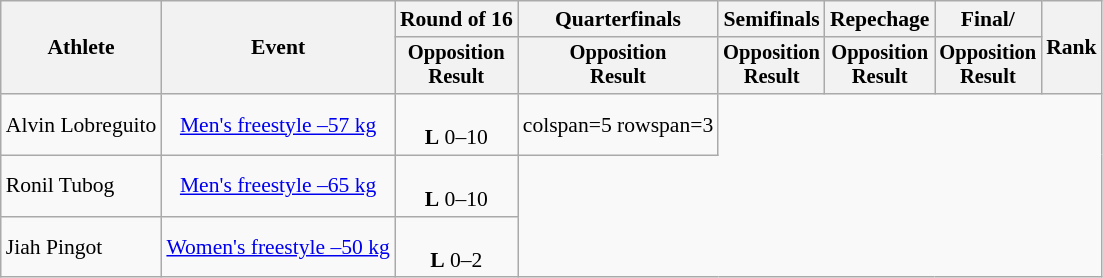<table class=wikitable style="text-align:center; font-size:90%">
<tr>
<th rowspan=2>Athlete</th>
<th rowspan=2>Event</th>
<th>Round of 16</th>
<th>Quarterfinals</th>
<th>Semifinals</th>
<th>Repechage</th>
<th>Final/</th>
<th rowspan=2>Rank</th>
</tr>
<tr style="font-size:95%">
<th>Opposition<br>Result</th>
<th>Opposition<br>Result</th>
<th>Opposition<br>Result</th>
<th>Opposition<br>Result</th>
<th>Opposition<br>Result</th>
</tr>
<tr>
<td align=left>Alvin Lobreguito</td>
<td><a href='#'>Men's freestyle –57 kg</a></td>
<td> <br> <strong>L</strong> 0–10</td>
<td>colspan=5 rowspan=3 </td>
</tr>
<tr>
<td align=left>Ronil Tubog</td>
<td><a href='#'>Men's freestyle –65 kg</a></td>
<td> <br> <strong>L</strong> 0–10</td>
</tr>
<tr>
<td align=left>Jiah Pingot</td>
<td><a href='#'>Women's freestyle –50 kg</a></td>
<td> <br> <strong>L</strong> 0–2</td>
</tr>
</table>
